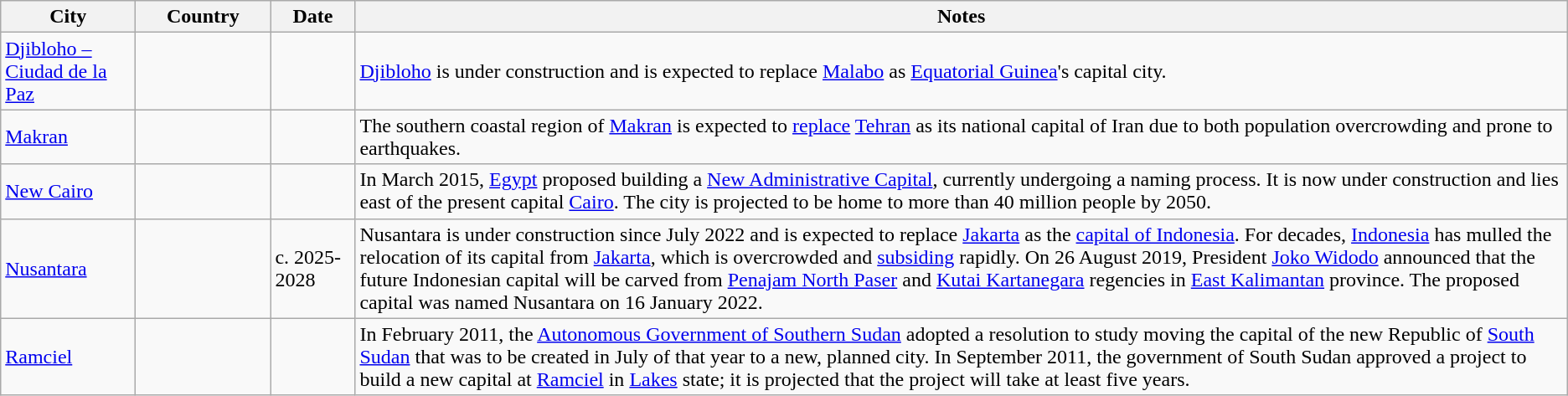<table class="wikitable sortable">
<tr>
<th width="100">City</th>
<th width="100">Country</th>
<th width="60" data-sort-type=isoDate>Date</th>
<th>Notes</th>
</tr>
<tr>
<td><a href='#'>Djibloho – Ciudad de la Paz</a></td>
<td></td>
<td></td>
<td><a href='#'>Djibloho</a> is under construction and is expected to replace <a href='#'>Malabo</a> as <a href='#'>Equatorial Guinea</a>'s capital city.</td>
</tr>
<tr>
<td><a href='#'>Makran</a></td>
<td></td>
<td></td>
<td>The southern coastal region of <a href='#'>Makran</a> is expected to <a href='#'>replace</a> <a href='#'>Tehran</a> as its national capital of Iran due to both population overcrowding and prone to earthquakes.</td>
</tr>
<tr>
<td><a href='#'> New Cairo</a></td>
<td></td>
<td></td>
<td>In March 2015, <a href='#'>Egypt</a> proposed building a <a href='#'>New Administrative Capital</a>, currently undergoing a naming process. It is now under construction and lies east of the present capital <a href='#'>Cairo</a>. The city is projected to be home to more than 40 million people by 2050.</td>
</tr>
<tr>
<td><a href='#'>Nusantara</a></td>
<td></td>
<td>c. 2025-2028</td>
<td>Nusantara is under construction since July 2022 and is expected to replace <a href='#'>Jakarta</a> as the <a href='#'>capital of Indonesia</a>. For decades, <a href='#'>Indonesia</a> has mulled the relocation of its capital from <a href='#'>Jakarta</a>, which is overcrowded and <a href='#'>subsiding</a> rapidly. On 26 August 2019, President <a href='#'>Joko Widodo</a> announced that the future Indonesian capital will be carved from <a href='#'>Penajam North Paser</a> and <a href='#'>Kutai Kartanegara</a> regencies in <a href='#'>East Kalimantan</a> province. The proposed capital was named Nusantara on 16 January 2022.</td>
</tr>
<tr>
<td><a href='#'>Ramciel</a></td>
<td></td>
<td></td>
<td>In February 2011, the <a href='#'>Autonomous Government of Southern Sudan</a> adopted a resolution to study moving the capital of the new Republic of <a href='#'>South Sudan</a> that was to be created in July of that year to a new, planned city. In September 2011, the government of South Sudan approved a project to build a new capital at <a href='#'>Ramciel</a> in <a href='#'>Lakes</a> state; it is projected that the project will take at least five years.</td>
</tr>
</table>
